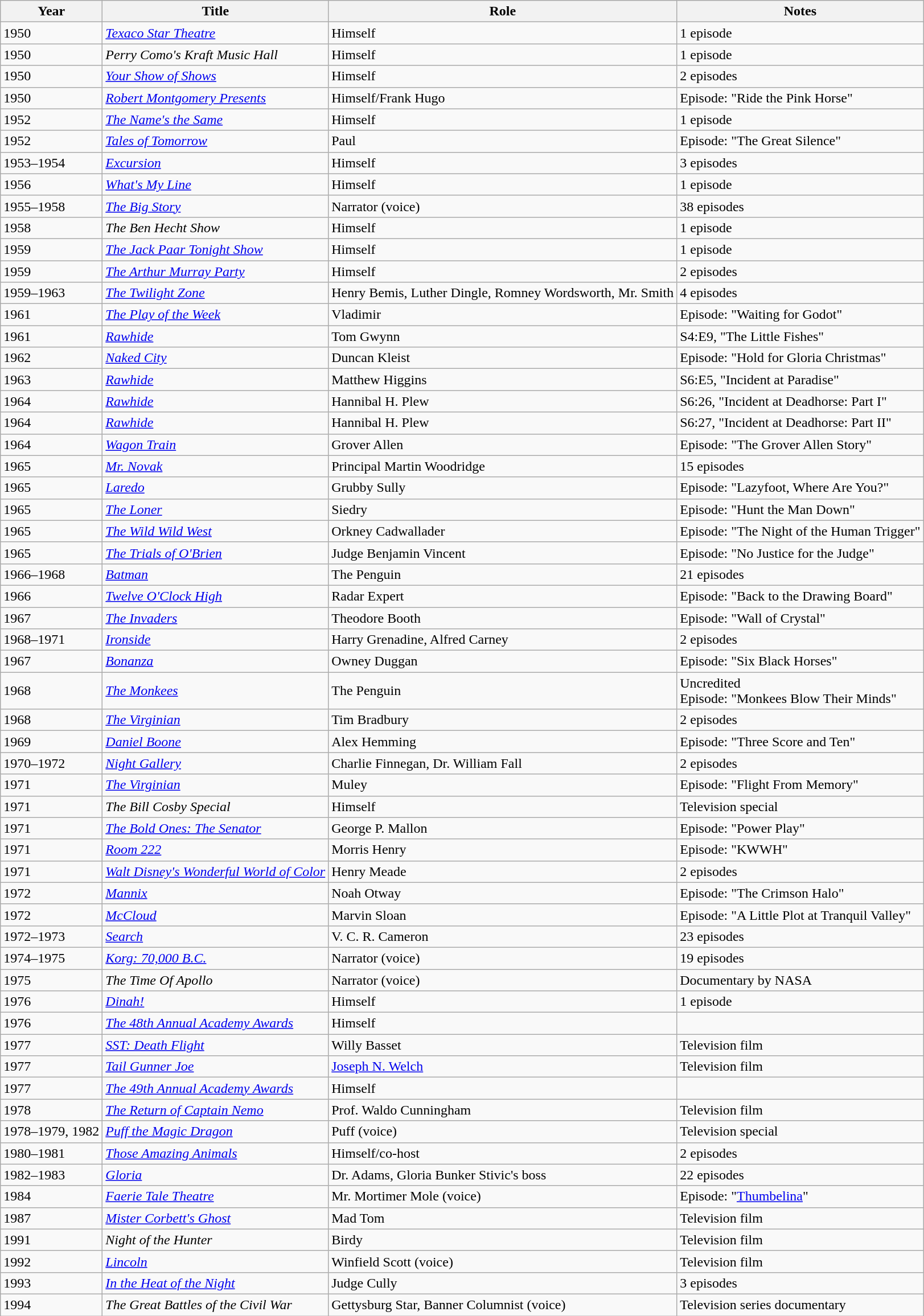<table class="wikitable sortable">
<tr>
<th>Year</th>
<th>Title</th>
<th>Role</th>
<th class="unsortable">Notes</th>
</tr>
<tr>
<td>1950</td>
<td><em><a href='#'>Texaco Star Theatre</a></em></td>
<td>Himself</td>
<td>1 episode</td>
</tr>
<tr>
<td>1950</td>
<td><em>Perry Como's Kraft Music Hall</em></td>
<td>Himself</td>
<td>1 episode</td>
</tr>
<tr>
<td>1950</td>
<td><em><a href='#'>Your Show of Shows</a></em></td>
<td>Himself</td>
<td>2 episodes</td>
</tr>
<tr>
<td>1950</td>
<td><em><a href='#'>Robert Montgomery Presents</a></em></td>
<td>Himself/Frank Hugo</td>
<td>Episode: "Ride the Pink Horse"</td>
</tr>
<tr>
<td>1952</td>
<td data-sort-value="Name's the Same, The"><em><a href='#'>The Name's the Same</a></em></td>
<td>Himself</td>
<td>1 episode</td>
</tr>
<tr>
<td>1952</td>
<td><em><a href='#'>Tales of Tomorrow</a></em></td>
<td>Paul</td>
<td>Episode: "The Great Silence"</td>
</tr>
<tr>
<td>1953–1954</td>
<td><em><a href='#'>Excursion</a></em></td>
<td>Himself</td>
<td>3 episodes</td>
</tr>
<tr>
<td>1956</td>
<td><em><a href='#'>What's My Line</a></em></td>
<td>Himself</td>
<td>1 episode</td>
</tr>
<tr>
<td>1955–1958</td>
<td data-sort-value="Big Story, The"><em><a href='#'>The Big Story</a></em></td>
<td>Narrator (voice)</td>
<td>38 episodes</td>
</tr>
<tr>
<td>1958</td>
<td data-sort-value="Ben Hecht Show, The"><em>The Ben Hecht Show</em></td>
<td>Himself</td>
<td>1 episode</td>
</tr>
<tr>
<td>1959</td>
<td data-sort-value="Jack Paar Tonight Show, The"><em><a href='#'>The Jack Paar Tonight Show</a></em></td>
<td>Himself</td>
<td>1 episode</td>
</tr>
<tr>
<td>1959</td>
<td data-sort-value="Arthur Murray Party, The"><em><a href='#'>The Arthur Murray Party</a></em></td>
<td>Himself</td>
<td>2 episodes</td>
</tr>
<tr>
<td>1959–1963</td>
<td data-sort-value="Twilight Zone, The"><em><a href='#'>The Twilight Zone</a></em></td>
<td>Henry Bemis, Luther Dingle, Romney Wordsworth, Mr. Smith</td>
<td>4 episodes</td>
</tr>
<tr>
<td>1961</td>
<td data-sort-value="Play of the Week, The"><em><a href='#'>The Play of the Week</a></em></td>
<td>Vladimir</td>
<td>Episode: "Waiting for Godot"</td>
</tr>
<tr>
<td>1961</td>
<td><em><a href='#'>Rawhide</a></em></td>
<td>Tom Gwynn</td>
<td>S4:E9, "The Little Fishes"</td>
</tr>
<tr>
<td>1962</td>
<td><em><a href='#'>Naked City</a></em></td>
<td>Duncan Kleist</td>
<td>Episode: "Hold for Gloria Christmas"</td>
</tr>
<tr>
<td>1963</td>
<td><em><a href='#'>Rawhide</a></em></td>
<td>Matthew Higgins</td>
<td>S6:E5, "Incident at Paradise"</td>
</tr>
<tr>
<td>1964</td>
<td><em><a href='#'>Rawhide</a></em></td>
<td>Hannibal H. Plew</td>
<td>S6:26, "Incident at Deadhorse: Part I"</td>
</tr>
<tr>
<td>1964</td>
<td><em><a href='#'>Rawhide</a></em></td>
<td>Hannibal H. Plew</td>
<td>S6:27, "Incident at Deadhorse: Part II"</td>
</tr>
<tr>
<td>1964</td>
<td><em><a href='#'>Wagon Train</a></em></td>
<td>Grover Allen</td>
<td>Episode: "The Grover Allen Story"</td>
</tr>
<tr>
<td>1965</td>
<td><em><a href='#'>Mr. Novak</a></em></td>
<td>Principal Martin Woodridge</td>
<td>15 episodes</td>
</tr>
<tr>
<td>1965</td>
<td><em><a href='#'>Laredo</a></em></td>
<td>Grubby Sully</td>
<td>Episode: "Lazyfoot, Where Are You?"</td>
</tr>
<tr>
<td>1965</td>
<td data-sort-value="Loner, The"><em><a href='#'>The Loner</a></em></td>
<td>Siedry</td>
<td>Episode: "Hunt the Man Down"</td>
</tr>
<tr>
<td>1965</td>
<td data-sort-value="Wild Wild West, The"><em><a href='#'>The Wild Wild West</a></em></td>
<td>Orkney Cadwallader</td>
<td>Episode: "The Night of the Human Trigger"</td>
</tr>
<tr>
<td>1965</td>
<td data-sort-value="Trials of O'Brien, The"><em><a href='#'>The Trials of O'Brien</a></em></td>
<td>Judge Benjamin Vincent</td>
<td>Episode: "No Justice for the Judge"</td>
</tr>
<tr>
<td>1966–1968</td>
<td><em><a href='#'>Batman</a></em></td>
<td>The Penguin</td>
<td>21 episodes</td>
</tr>
<tr>
<td>1966</td>
<td><em><a href='#'>Twelve O'Clock High</a></em></td>
<td>Radar Expert</td>
<td>Episode: "Back to the Drawing Board"</td>
</tr>
<tr>
<td>1967</td>
<td data-sort-value="Invaders, The"><em><a href='#'>The Invaders</a></em></td>
<td>Theodore Booth</td>
<td>Episode: "Wall of Crystal"</td>
</tr>
<tr>
<td>1968–1971</td>
<td><em><a href='#'>Ironside</a></em></td>
<td>Harry Grenadine, Alfred Carney</td>
<td>2 episodes</td>
</tr>
<tr>
<td>1967</td>
<td><em><a href='#'>Bonanza</a></em></td>
<td>Owney Duggan</td>
<td>Episode: "Six Black Horses"</td>
</tr>
<tr>
<td>1968</td>
<td data-sort-value="Monkees, The"><em><a href='#'>The Monkees</a></em></td>
<td>The Penguin</td>
<td>Uncredited<br>Episode: "Monkees Blow Their Minds"</td>
</tr>
<tr>
<td>1968</td>
<td data-sort-value="Virginian, The"><em><a href='#'>The Virginian</a></em></td>
<td>Tim Bradbury</td>
<td>2 episodes</td>
</tr>
<tr>
<td>1969</td>
<td><em><a href='#'>Daniel Boone</a></em></td>
<td>Alex Hemming</td>
<td>Episode: "Three Score and Ten"</td>
</tr>
<tr>
<td>1970–1972</td>
<td><em><a href='#'>Night Gallery</a></em></td>
<td>Charlie Finnegan, Dr. William Fall</td>
<td>2 episodes</td>
</tr>
<tr>
<td>1971</td>
<td><em><a href='#'>The Virginian</a></em></td>
<td>Muley</td>
<td>Episode: "Flight From Memory"</td>
</tr>
<tr>
<td>1971</td>
<td data-sort-value="Bill Cosby Special, The"><em>The Bill Cosby Special</em></td>
<td>Himself</td>
<td>Television special</td>
</tr>
<tr>
<td>1971</td>
<td data-sort-value="Bold Ones: The Senator, The"><em><a href='#'>The Bold Ones: The Senator</a></em></td>
<td>George P. Mallon</td>
<td>Episode: "Power Play"</td>
</tr>
<tr>
<td>1971</td>
<td><em><a href='#'>Room 222</a></em></td>
<td>Morris Henry</td>
<td>Episode: "KWWH"</td>
</tr>
<tr>
<td>1971</td>
<td><em><a href='#'>Walt Disney's Wonderful World of Color</a></em></td>
<td>Henry Meade</td>
<td>2 episodes</td>
</tr>
<tr>
<td>1972</td>
<td><em><a href='#'>Mannix</a></em></td>
<td>Noah Otway</td>
<td>Episode: "The Crimson Halo"</td>
</tr>
<tr>
<td>1972</td>
<td><em><a href='#'>McCloud</a></em></td>
<td>Marvin Sloan</td>
<td>Episode: "A Little Plot at Tranquil Valley"</td>
</tr>
<tr>
<td>1972–1973</td>
<td><em><a href='#'>Search</a></em></td>
<td>V. C. R. Cameron</td>
<td>23 episodes</td>
</tr>
<tr>
<td>1974–1975</td>
<td><em><a href='#'>Korg: 70,000 B.C.</a></em></td>
<td>Narrator (voice)</td>
<td>19 episodes</td>
</tr>
<tr>
<td>1975</td>
<td data-sort-value="Time Of Apollo, The"><em>The Time Of Apollo</em></td>
<td>Narrator (voice)</td>
<td>Documentary by NASA </td>
</tr>
<tr>
<td>1976</td>
<td><em><a href='#'>Dinah!</a></em></td>
<td>Himself</td>
<td>1 episode</td>
</tr>
<tr>
<td>1976</td>
<td data-sort-value="48th Annual Academy Awards, The"><em><a href='#'>The 48th Annual Academy Awards</a></em></td>
<td>Himself</td>
<td></td>
</tr>
<tr>
<td>1977</td>
<td><em><a href='#'>SST: Death Flight</a></em></td>
<td>Willy Basset</td>
<td>Television film</td>
</tr>
<tr>
<td>1977</td>
<td><em><a href='#'>Tail Gunner Joe</a></em></td>
<td><a href='#'>Joseph N. Welch</a></td>
<td>Television film</td>
</tr>
<tr>
<td>1977</td>
<td data-sort-value="49th Annual Academy Awards, The"><em><a href='#'>The 49th Annual Academy Awards</a></em></td>
<td>Himself</td>
<td></td>
</tr>
<tr>
<td>1978</td>
<td data-sort-value="Return of Captain Nemo, The"><em><a href='#'>The Return of Captain Nemo</a></em></td>
<td>Prof. Waldo Cunningham</td>
<td>Television film</td>
</tr>
<tr>
<td>1978–1979, 1982</td>
<td><em><a href='#'>Puff the Magic Dragon</a></em></td>
<td>Puff (voice)</td>
<td>Television special</td>
</tr>
<tr>
<td>1980–1981</td>
<td><em><a href='#'>Those Amazing Animals</a></em></td>
<td>Himself/co-host</td>
<td>2 episodes</td>
</tr>
<tr>
<td>1982–1983</td>
<td><em><a href='#'>Gloria</a></em></td>
<td>Dr. Adams, Gloria Bunker Stivic's boss</td>
<td>22 episodes</td>
</tr>
<tr>
<td>1984</td>
<td><em><a href='#'>Faerie Tale Theatre</a></em></td>
<td>Mr. Mortimer Mole (voice)</td>
<td>Episode: "<a href='#'>Thumbelina</a>"</td>
</tr>
<tr>
<td>1987</td>
<td><em><a href='#'>Mister Corbett's Ghost</a></em></td>
<td>Mad Tom</td>
<td>Television film</td>
</tr>
<tr>
<td>1991</td>
<td><em>Night of the Hunter</em></td>
<td>Birdy</td>
<td>Television film</td>
</tr>
<tr>
<td>1992</td>
<td><em><a href='#'>Lincoln</a></em></td>
<td>Winfield Scott (voice)</td>
<td>Television film</td>
</tr>
<tr>
<td>1993</td>
<td><em><a href='#'>In the Heat of the Night</a></em></td>
<td>Judge Cully</td>
<td>3 episodes</td>
</tr>
<tr>
<td>1994</td>
<td data-sort-value="Great Battles of the Civil War, The"><em>The Great Battles of the Civil War</em></td>
<td>Gettysburg Star, Banner Columnist (voice)</td>
<td>Television series documentary</td>
</tr>
</table>
